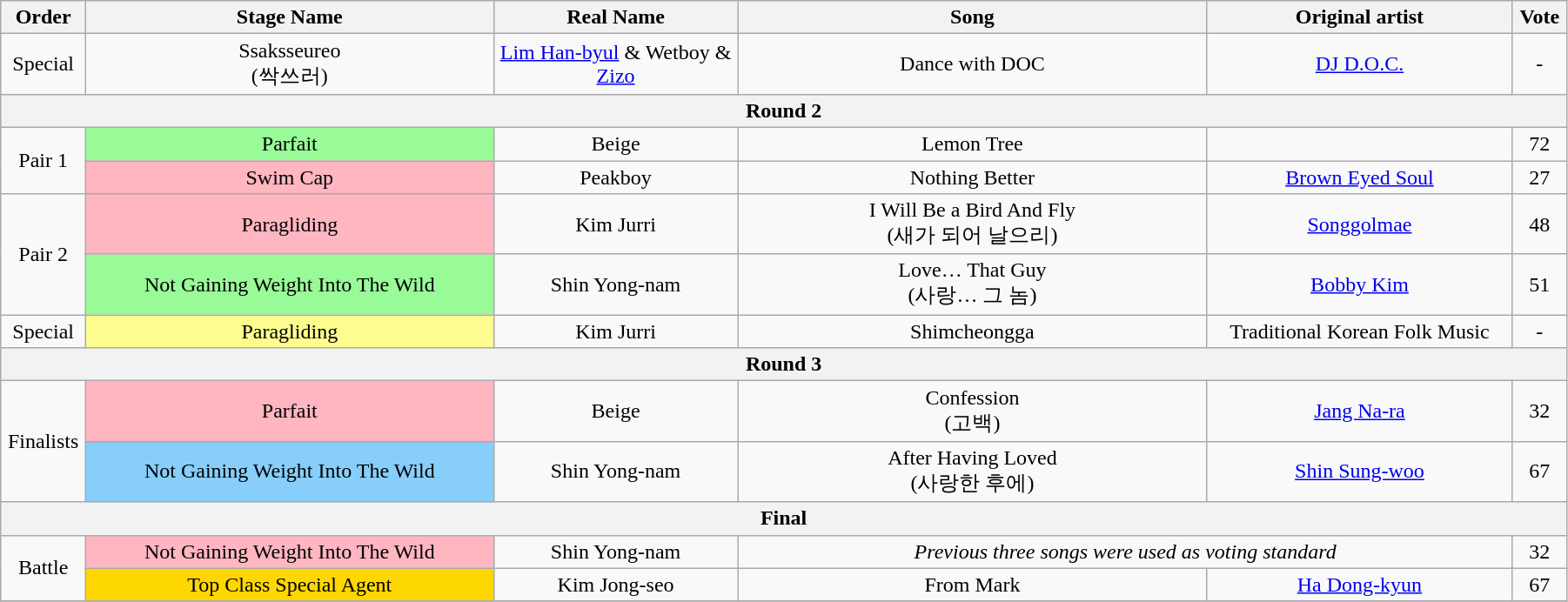<table class="wikitable" style="text-align:center; width:95%;">
<tr>
<th style="width:1%">Order</th>
<th style="width:20%;">Stage Name</th>
<th style="width:12%">Real Name</th>
<th style="width:23%;">Song</th>
<th style="width:15%;">Original artist</th>
<th style="width:1%;">Vote</th>
</tr>
<tr>
<td>Special</td>
<td>Ssaksseureo<br>(싹쓰러)</td>
<td><a href='#'>Lim Han-byul</a> & Wetboy & <a href='#'>Zizo</a></td>
<td>Dance with DOC</td>
<td><a href='#'>DJ D.O.C.</a></td>
<td>-</td>
</tr>
<tr>
<th colspan=6>Round 2</th>
</tr>
<tr>
<td rowspan=2>Pair 1</td>
<td bgcolor="palegreen">Parfait</td>
<td>Beige</td>
<td>Lemon Tree</td>
<td></td>
<td>72</td>
</tr>
<tr>
<td bgcolor="lightpink">Swim Cap</td>
<td>Peakboy</td>
<td>Nothing Better</td>
<td><a href='#'>Brown Eyed Soul</a></td>
<td>27</td>
</tr>
<tr>
<td rowspan=2>Pair 2</td>
<td bgcolor="lightpink">Paragliding</td>
<td>Kim Jurri</td>
<td>I Will Be a Bird And Fly<br>(새가 되어 날으리)</td>
<td><a href='#'>Songgolmae</a></td>
<td>48</td>
</tr>
<tr>
<td bgcolor="palegreen">Not Gaining Weight Into The Wild</td>
<td>Shin Yong-nam</td>
<td>Love… That Guy<br>(사랑… 그 놈)</td>
<td><a href='#'>Bobby Kim</a></td>
<td>51</td>
</tr>
<tr>
<td>Special</td>
<td bgcolor="#FDFC8F">Paragliding</td>
<td>Kim Jurri</td>
<td>Shimcheongga</td>
<td>Traditional Korean Folk Music</td>
<td>-</td>
</tr>
<tr>
<th colspan=6>Round 3</th>
</tr>
<tr>
<td rowspan=2>Finalists</td>
<td bgcolor="lightpink">Parfait</td>
<td>Beige</td>
<td>Confession<br>(고백)</td>
<td><a href='#'>Jang Na-ra</a></td>
<td>32</td>
</tr>
<tr>
<td bgcolor="lightskyblue">Not Gaining Weight Into The Wild</td>
<td>Shin Yong-nam</td>
<td>After Having Loved<br>(사랑한 후에)</td>
<td><a href='#'>Shin Sung-woo</a></td>
<td>67</td>
</tr>
<tr>
<th colspan=6>Final</th>
</tr>
<tr>
<td rowspan=2>Battle</td>
<td bgcolor="lightpink">Not Gaining Weight Into The Wild</td>
<td>Shin Yong-nam</td>
<td colspan=2><em>Previous three songs were used as voting standard</em></td>
<td>32</td>
</tr>
<tr>
<td bgcolor="gold">Top Class Special Agent</td>
<td>Kim Jong-seo</td>
<td>From Mark</td>
<td><a href='#'>Ha Dong-kyun</a></td>
<td>67</td>
</tr>
<tr>
</tr>
</table>
